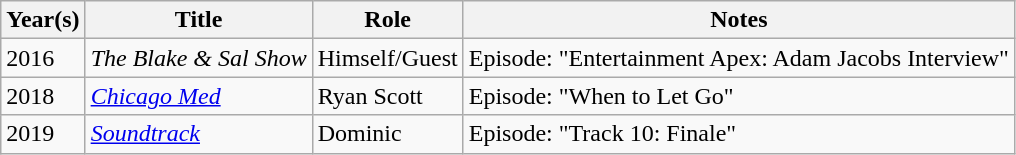<table class="wikitable">
<tr>
<th>Year(s)</th>
<th>Title</th>
<th>Role</th>
<th>Notes</th>
</tr>
<tr>
<td>2016</td>
<td><em>The Blake & Sal Show</em></td>
<td>Himself/Guest</td>
<td>Episode: "Entertainment Apex: Adam Jacobs Interview"</td>
</tr>
<tr>
<td>2018</td>
<td><em><a href='#'>Chicago Med</a></em></td>
<td>Ryan Scott</td>
<td>Episode: "When to Let Go"</td>
</tr>
<tr>
<td>2019</td>
<td><em><a href='#'>Soundtrack</a></em></td>
<td>Dominic</td>
<td>Episode: "Track 10: Finale"</td>
</tr>
</table>
